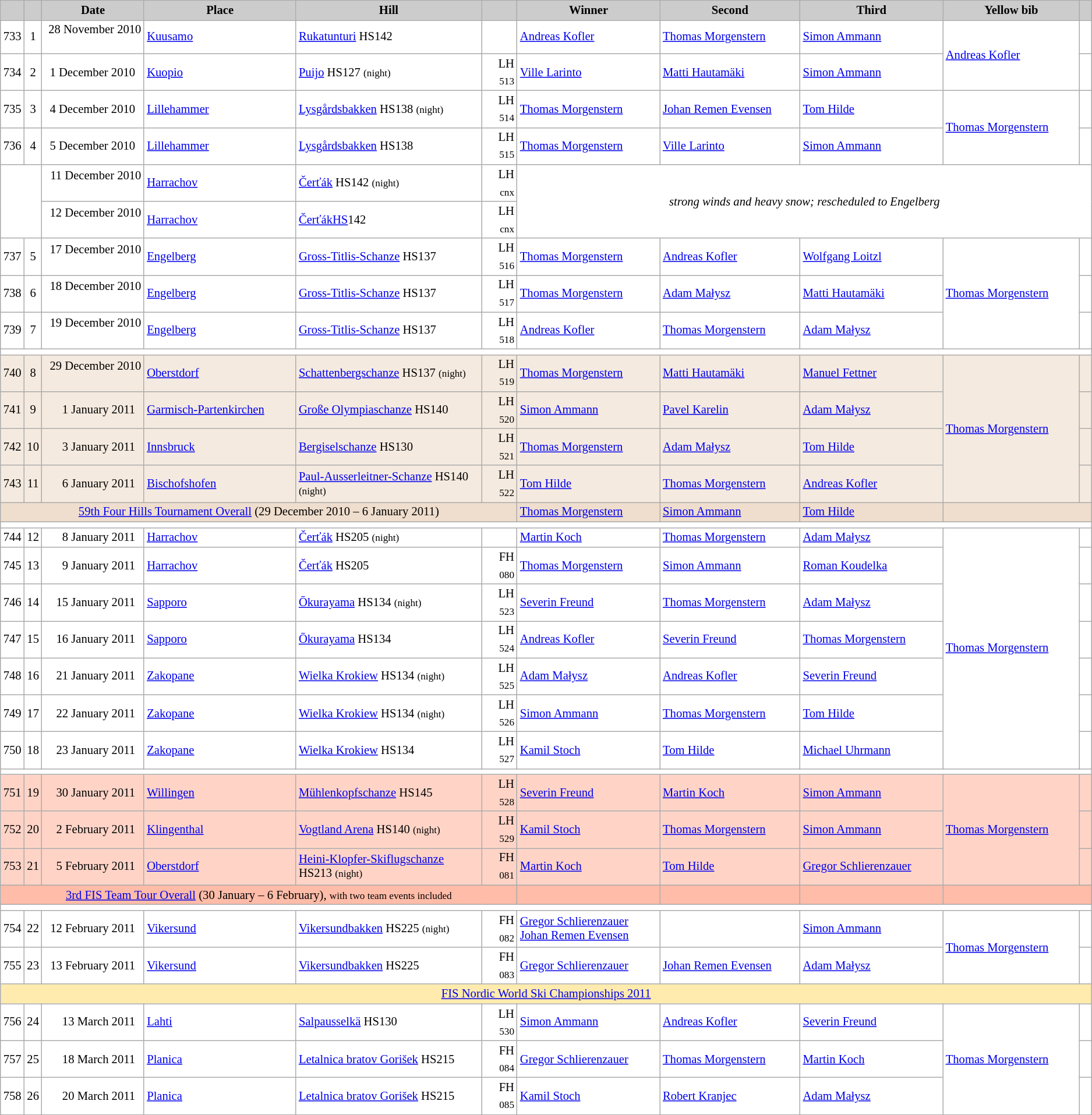<table class="wikitable plainrowheaders" style="background:#fff; font-size:86%; line-height:16px; border:grey solid 1px; border-collapse:collapse;">
<tr>
<th scope="col" style="background:#ccc; width=20 px;"></th>
<th scope="col" style="background:#ccc; width=30 px;"></th>
<th scope="col" style="background:#ccc; width:130px;">Date</th>
<th scope="col" style="background:#ccc; width:200px;">Place</th>
<th scope="col" style="background:#ccc; width:240px;">Hill</th>
<th scope="col" style="background:#ccc; width:40px;"></th>
<th scope="col" style="background:#ccc; width:185px;">Winner</th>
<th scope="col" style="background:#ccc; width:185px;">Second</th>
<th scope="col" style="background:#ccc; width:185px;">Third</th>
<th scope="col" style="background:#ccc; width:180px;">Yellow bib</th>
<th scope="col" style="background:#ccc; width:10px;"></th>
</tr>
<tr>
<td align=center>733</td>
<td align=center>1</td>
<td align=right>28 November 2010  </td>
<td> <a href='#'>Kuusamo</a></td>
<td><a href='#'>Rukatunturi</a> HS142</td>
<td align=right></td>
<td> <a href='#'>Andreas Kofler</a></td>
<td> <a href='#'>Thomas Morgenstern</a></td>
<td> <a href='#'>Simon Ammann</a></td>
<td rowspan=2> <a href='#'>Andreas Kofler</a></td>
<td></td>
</tr>
<tr>
<td align=center>734</td>
<td align=center>2</td>
<td align=right>1 December 2010  </td>
<td> <a href='#'>Kuopio</a></td>
<td><a href='#'>Puijo</a> HS127 <small>(night)</small></td>
<td align=right>LH <sub>513</sub></td>
<td> <a href='#'>Ville Larinto</a></td>
<td> <a href='#'>Matti Hautamäki</a></td>
<td> <a href='#'>Simon Ammann</a></td>
<td></td>
</tr>
<tr>
<td align=center>735</td>
<td align=center>3</td>
<td align=right>4 December 2010  </td>
<td> <a href='#'>Lillehammer</a></td>
<td><a href='#'>Lysgårdsbakken</a> HS138 <small>(night)</small></td>
<td align=right>LH <sub>514</sub></td>
<td> <a href='#'>Thomas Morgenstern</a></td>
<td> <a href='#'>Johan Remen Evensen</a></td>
<td> <a href='#'>Tom Hilde</a></td>
<td rowspan=2> <a href='#'>Thomas Morgenstern</a></td>
<td></td>
</tr>
<tr>
<td align=center>736</td>
<td align=center>4</td>
<td align=right>5 December 2010  </td>
<td> <a href='#'>Lillehammer</a></td>
<td><a href='#'>Lysgårdsbakken</a> HS138</td>
<td align=right>LH <sub>515</sub></td>
<td> <a href='#'>Thomas Morgenstern</a></td>
<td> <a href='#'>Ville Larinto</a></td>
<td> <a href='#'>Simon Ammann</a></td>
<td></td>
</tr>
<tr>
<td rowspan=2 colspan=2></td>
<td align=right>11 December 2010  </td>
<td> <a href='#'>Harrachov</a></td>
<td><a href='#'>Čerťák</a> HS142 <small>(night)</small></td>
<td align=right>LH <sub>cnx</sub></td>
<td rowspan=2 colspan=5 align=center><em>strong winds and heavy snow; rescheduled to Engelberg</em></td>
</tr>
<tr>
<td align=right>12 December 2010  </td>
<td> <a href='#'>Harrachov</a></td>
<td><a href='#'>ČerťákHS</a>142</td>
<td align=right>LH <sub>cnx</sub></td>
</tr>
<tr>
<td align=center>737</td>
<td align=center>5</td>
<td align=right><small></small>17 December 2010  </td>
<td> <a href='#'>Engelberg</a></td>
<td><a href='#'>Gross-Titlis-Schanze</a> HS137</td>
<td align=right>LH <sub>516</sub></td>
<td> <a href='#'>Thomas Morgenstern</a></td>
<td> <a href='#'>Andreas Kofler</a></td>
<td> <a href='#'>Wolfgang Loitzl</a></td>
<td rowspan=3> <a href='#'>Thomas Morgenstern</a></td>
<td></td>
</tr>
<tr>
<td align=center>738</td>
<td align=center>6</td>
<td align=right>18 December 2010  </td>
<td> <a href='#'>Engelberg</a></td>
<td><a href='#'>Gross-Titlis-Schanze</a> HS137</td>
<td align=right>LH <sub>517</sub></td>
<td> <a href='#'>Thomas Morgenstern</a></td>
<td> <a href='#'>Adam Małysz</a></td>
<td> <a href='#'>Matti Hautamäki</a></td>
<td></td>
</tr>
<tr>
<td align=center>739</td>
<td align=center>7</td>
<td align=right>19 December 2010  </td>
<td> <a href='#'>Engelberg</a></td>
<td><a href='#'>Gross-Titlis-Schanze</a> HS137</td>
<td align=right>LH <sub>518</sub></td>
<td> <a href='#'>Andreas Kofler</a></td>
<td> <a href='#'>Thomas Morgenstern</a></td>
<td> <a href='#'>Adam Małysz</a></td>
<td></td>
</tr>
<tr>
<td colspan=11></td>
</tr>
<tr bgcolor=#F5EADF>
<td align=center>740</td>
<td align=center>8</td>
<td align=right>29 December 2010  </td>
<td> <a href='#'>Oberstdorf</a></td>
<td><a href='#'>Schattenbergschanze</a> HS137 <small>(night)</small></td>
<td align=right>LH <sub>519</sub></td>
<td> <a href='#'>Thomas Morgenstern</a></td>
<td> <a href='#'>Matti Hautamäki</a></td>
<td> <a href='#'>Manuel Fettner</a></td>
<td rowspan=4> <a href='#'>Thomas Morgenstern</a></td>
<td></td>
</tr>
<tr bgcolor=#F5EADF>
<td align=center>741</td>
<td align=center>9</td>
<td align=right>1 January 2011  </td>
<td> <a href='#'>Garmisch-Partenkirchen</a></td>
<td><a href='#'>Große Olympiaschanze</a> HS140</td>
<td align=right>LH <sub>520</sub></td>
<td> <a href='#'>Simon Ammann</a></td>
<td> <a href='#'>Pavel Karelin</a></td>
<td> <a href='#'>Adam Małysz</a></td>
<td></td>
</tr>
<tr bgcolor=#F5EADF>
<td align=center>742</td>
<td align=center>10</td>
<td align=right>3 January 2011  </td>
<td> <a href='#'>Innsbruck</a></td>
<td><a href='#'>Bergiselschanze</a> HS130</td>
<td align=right>LH <sub>521</sub></td>
<td> <a href='#'>Thomas Morgenstern</a></td>
<td> <a href='#'>Adam Małysz</a></td>
<td> <a href='#'>Tom Hilde</a></td>
<td></td>
</tr>
<tr bgcolor=#F5EADF>
<td align=center>743</td>
<td align=center>11</td>
<td align=right>6 January 2011  </td>
<td> <a href='#'>Bischofshofen</a></td>
<td><a href='#'>Paul-Ausserleitner-Schanze</a> HS140 <small>(night)</small></td>
<td align=right>LH <sub>522</sub></td>
<td> <a href='#'>Tom Hilde</a></td>
<td> <a href='#'>Thomas Morgenstern</a></td>
<td> <a href='#'>Andreas Kofler</a></td>
<td></td>
</tr>
<tr bgcolor=#EFDECD>
<td colspan=6 align=center><a href='#'>59th Four Hills Tournament Overall</a> (29 December 2010 – 6 January 2011)</td>
<td> <a href='#'>Thomas Morgenstern</a></td>
<td> <a href='#'>Simon Ammann</a></td>
<td> <a href='#'>Tom Hilde</a></td>
<td colspan=2></td>
</tr>
<tr>
<td colspan=11></td>
</tr>
<tr>
<td align=center>744</td>
<td align=center>12</td>
<td align=right>8 January 2011  </td>
<td> <a href='#'>Harrachov</a></td>
<td><a href='#'>Čerťák</a> HS205 <small>(night)</small></td>
<td align=right></td>
<td> <a href='#'>Martin Koch</a></td>
<td> <a href='#'>Thomas Morgenstern</a></td>
<td> <a href='#'>Adam Małysz</a></td>
<td rowspan=7> <a href='#'>Thomas Morgenstern</a></td>
<td></td>
</tr>
<tr>
<td align=center>745</td>
<td align=center>13</td>
<td align=right>9 January 2011  </td>
<td> <a href='#'>Harrachov</a></td>
<td><a href='#'>Čerťák</a> HS205</td>
<td align=right>FH <sub>080 </sub></td>
<td> <a href='#'>Thomas Morgenstern</a></td>
<td> <a href='#'>Simon Ammann</a></td>
<td> <a href='#'>Roman Koudelka</a></td>
<td></td>
</tr>
<tr>
<td align=center>746</td>
<td align=center>14</td>
<td align=right>15 January 2011  </td>
<td> <a href='#'>Sapporo</a></td>
<td><a href='#'>Ōkurayama</a> HS134 <small>(night)</small></td>
<td align=right>LH <sub>523</sub></td>
<td> <a href='#'>Severin Freund</a></td>
<td> <a href='#'>Thomas Morgenstern</a></td>
<td> <a href='#'>Adam Małysz</a></td>
<td></td>
</tr>
<tr>
<td align=center>747</td>
<td align=center>15</td>
<td align=right>16 January 2011  </td>
<td> <a href='#'>Sapporo</a></td>
<td><a href='#'>Ōkurayama</a> HS134</td>
<td align=right>LH <sub>524</sub></td>
<td> <a href='#'>Andreas Kofler</a></td>
<td> <a href='#'>Severin Freund</a></td>
<td> <a href='#'>Thomas Morgenstern</a></td>
<td></td>
</tr>
<tr>
<td align=center>748</td>
<td align=center>16</td>
<td align=right>21 January 2011  </td>
<td> <a href='#'>Zakopane</a></td>
<td><a href='#'>Wielka Krokiew</a> HS134 <small>(night)</small></td>
<td align=right>LH <sub>525</sub></td>
<td> <a href='#'>Adam Małysz</a></td>
<td> <a href='#'>Andreas Kofler</a></td>
<td> <a href='#'>Severin Freund</a></td>
<td></td>
</tr>
<tr>
<td align=center>749</td>
<td align=center>17</td>
<td align=right>22 January 2011  </td>
<td> <a href='#'>Zakopane</a></td>
<td><a href='#'>Wielka Krokiew</a> HS134 <small>(night)</small></td>
<td align=right>LH <sub>526</sub></td>
<td> <a href='#'>Simon Ammann</a></td>
<td> <a href='#'>Thomas Morgenstern</a></td>
<td> <a href='#'>Tom Hilde</a></td>
<td></td>
</tr>
<tr>
<td align=center>750</td>
<td align=center>18</td>
<td align=right> 23 January 2011  </td>
<td> <a href='#'>Zakopane</a></td>
<td><a href='#'>Wielka Krokiew</a> HS134</td>
<td align=right>LH <sub>527</sub></td>
<td> <a href='#'>Kamil Stoch</a></td>
<td> <a href='#'>Tom Hilde</a></td>
<td> <a href='#'>Michael Uhrmann</a></td>
<td></td>
</tr>
<tr>
<td colspan=11></td>
</tr>
<tr bgcolor=#FFD4C7>
<td align=center>751</td>
<td align=center>19</td>
<td align=right>30 January 2011  </td>
<td> <a href='#'>Willingen</a></td>
<td><a href='#'>Mühlenkopfschanze</a> HS145</td>
<td align=right>LH <sub>528</sub></td>
<td> <a href='#'>Severin Freund</a></td>
<td> <a href='#'>Martin Koch</a></td>
<td> <a href='#'>Simon Ammann</a></td>
<td rowspan=3> <a href='#'>Thomas Morgenstern</a></td>
<td></td>
</tr>
<tr bgcolor=#FFD4C7>
<td align=center>752</td>
<td align=center>20</td>
<td align=right>2 February 2011  </td>
<td> <a href='#'>Klingenthal</a></td>
<td><a href='#'>Vogtland Arena</a> HS140 <small>(night)</small></td>
<td align=right>LH <sub>529</sub></td>
<td> <a href='#'>Kamil Stoch</a></td>
<td> <a href='#'>Thomas Morgenstern</a></td>
<td> <a href='#'>Simon Ammann</a></td>
<td></td>
</tr>
<tr bgcolor=#FFD4C7>
<td align=center>753</td>
<td align=center>21</td>
<td align=right>5 February 2011  </td>
<td> <a href='#'>Oberstdorf</a></td>
<td><a href='#'>Heini-Klopfer-Skiflugschanze</a> HS213 <small>(night)</small></td>
<td align=right>FH <sub>081</sub></td>
<td> <a href='#'>Martin Koch</a></td>
<td> <a href='#'>Tom Hilde</a></td>
<td> <a href='#'>Gregor Schlierenzauer</a></td>
<td></td>
</tr>
<tr bgcolor=#FFBCA8>
<td colspan=6 align=center><a href='#'>3rd FIS Team Tour Overall</a> (30 January – 6 February), <small>with two team events included</small></td>
<td></td>
<td></td>
<td></td>
<td colspan=2></td>
</tr>
<tr>
<td colspan=11></td>
</tr>
<tr>
<td align=center>754</td>
<td align=center>22</td>
<td align=right>12 February 2011  </td>
<td> <a href='#'>Vikersund</a></td>
<td><a href='#'>Vikersundbakken</a> HS225 <small>(night)</small></td>
<td align=right>FH <sub>082</sub></td>
<td> <a href='#'>Gregor Schlierenzauer</a><br> <a href='#'>Johan Remen Evensen</a></td>
<td></td>
<td> <a href='#'>Simon Ammann</a></td>
<td rowspan=2> <a href='#'>Thomas Morgenstern</a></td>
<td></td>
</tr>
<tr>
<td align=center>755</td>
<td align=center>23</td>
<td align=right>13 February 2011  </td>
<td> <a href='#'>Vikersund</a></td>
<td><a href='#'>Vikersundbakken</a> HS225</td>
<td align=right>FH <sub>083</sub></td>
<td> <a href='#'>Gregor Schlierenzauer</a></td>
<td> <a href='#'>Johan Remen Evensen</a></td>
<td> <a href='#'>Adam Małysz</a></td>
<td></td>
</tr>
<tr style="background:#FFEBAD">
<td colspan=11 align=center><a href='#'>FIS Nordic World Ski Championships 2011</a></td>
</tr>
<tr>
<td align=center>756</td>
<td align=center>24</td>
<td align=right>13 March 2011  </td>
<td> <a href='#'>Lahti</a></td>
<td><a href='#'>Salpausselkä</a> HS130</td>
<td align=right>LH <sub>530</sub></td>
<td> <a href='#'>Simon Ammann</a></td>
<td> <a href='#'>Andreas Kofler</a></td>
<td> <a href='#'>Severin Freund</a></td>
<td rowspan=3> <a href='#'>Thomas Morgenstern</a></td>
<td></td>
</tr>
<tr>
<td align=center>757</td>
<td align=center>25</td>
<td align=right>18 March 2011  </td>
<td> <a href='#'>Planica</a></td>
<td><a href='#'>Letalnica bratov Gorišek</a> HS215</td>
<td align=right>FH <sub>084</sub></td>
<td> <a href='#'>Gregor Schlierenzauer</a></td>
<td> <a href='#'>Thomas Morgenstern</a></td>
<td> <a href='#'>Martin Koch</a></td>
<td></td>
</tr>
<tr>
<td align=center>758</td>
<td align=center>26</td>
<td align=right><small></small>20 March 2011  </td>
<td> <a href='#'>Planica</a></td>
<td><a href='#'>Letalnica bratov Gorišek</a> HS215</td>
<td align=right>FH <sub>085</sub></td>
<td> <a href='#'>Kamil Stoch</a></td>
<td> <a href='#'>Robert Kranjec</a></td>
<td> <a href='#'>Adam Małysz</a></td>
<td></td>
</tr>
</table>
